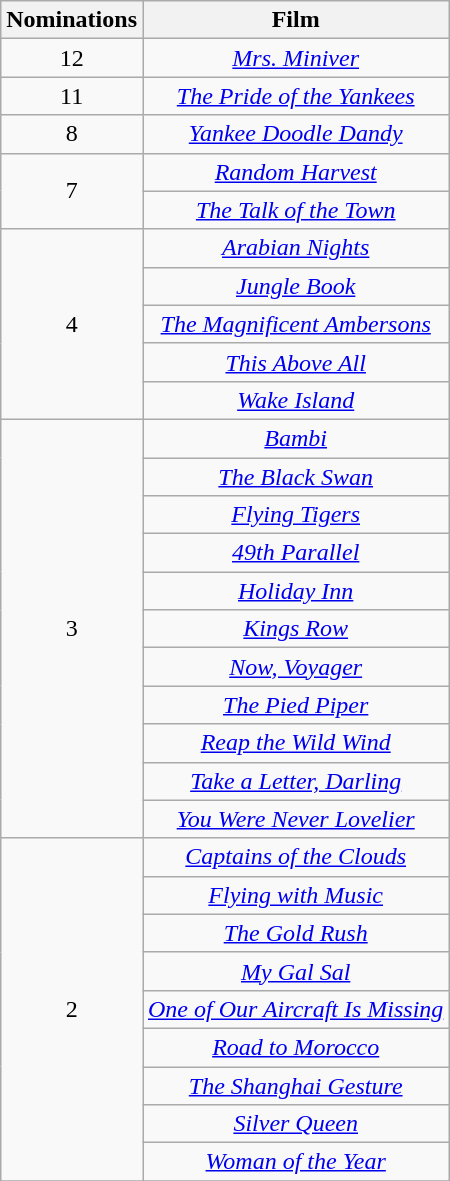<table class="wikitable" rowspan="2" style="text-align:center;">
<tr>
<th scope="col" style="width:55px;">Nominations</th>
<th scope="col" style="text-align:center;">Film</th>
</tr>
<tr>
<td rowspan="1" style="text-align:center">12</td>
<td><em><a href='#'>Mrs. Miniver</a></em></td>
</tr>
<tr>
<td rowspan="1" style="text-align:center">11</td>
<td><em><a href='#'>The Pride of the Yankees</a></em></td>
</tr>
<tr>
<td rowspan="1" style="text-align:center">8</td>
<td><em><a href='#'>Yankee Doodle Dandy</a></em></td>
</tr>
<tr>
<td rowspan="2" style="text-align:center">7</td>
<td><em><a href='#'>Random Harvest</a></em></td>
</tr>
<tr>
<td><em><a href='#'>The Talk of the Town</a></em></td>
</tr>
<tr>
<td rowspan="5" style="text-align:center">4</td>
<td><em><a href='#'>Arabian Nights</a></em></td>
</tr>
<tr>
<td><em><a href='#'>Jungle Book</a></em></td>
</tr>
<tr>
<td><em><a href='#'>The Magnificent Ambersons</a></em></td>
</tr>
<tr>
<td><em><a href='#'>This Above All</a></em></td>
</tr>
<tr>
<td><em><a href='#'>Wake Island</a></em></td>
</tr>
<tr>
<td rowspan="11" style="text-align:center">3</td>
<td><em><a href='#'>Bambi</a></em></td>
</tr>
<tr>
<td><em><a href='#'>The Black Swan</a></em></td>
</tr>
<tr>
<td><em><a href='#'>Flying Tigers</a></em></td>
</tr>
<tr>
<td><em><a href='#'>49th Parallel</a></em></td>
</tr>
<tr>
<td><em><a href='#'>Holiday Inn</a></em></td>
</tr>
<tr>
<td><em><a href='#'>Kings Row</a></em></td>
</tr>
<tr>
<td><em><a href='#'>Now, Voyager</a></em></td>
</tr>
<tr>
<td><em><a href='#'>The Pied Piper</a></em></td>
</tr>
<tr>
<td><em><a href='#'>Reap the Wild Wind</a></em></td>
</tr>
<tr>
<td><em><a href='#'>Take a Letter, Darling</a></em></td>
</tr>
<tr>
<td><em><a href='#'>You Were Never Lovelier</a></em></td>
</tr>
<tr>
<td rowspan="9" style="text-align:center">2</td>
<td><em><a href='#'>Captains of the Clouds</a></em></td>
</tr>
<tr>
<td><em><a href='#'>Flying with Music</a></em></td>
</tr>
<tr>
<td><em><a href='#'>The Gold Rush</a></em></td>
</tr>
<tr>
<td><em><a href='#'>My Gal Sal</a></em></td>
</tr>
<tr>
<td><em><a href='#'>One of Our Aircraft Is Missing</a></em></td>
</tr>
<tr>
<td><em><a href='#'>Road to Morocco</a></em></td>
</tr>
<tr>
<td><em><a href='#'>The Shanghai Gesture</a></em></td>
</tr>
<tr>
<td><em><a href='#'>Silver Queen</a></em></td>
</tr>
<tr>
<td><em><a href='#'>Woman of the Year</a></em></td>
</tr>
<tr>
</tr>
</table>
